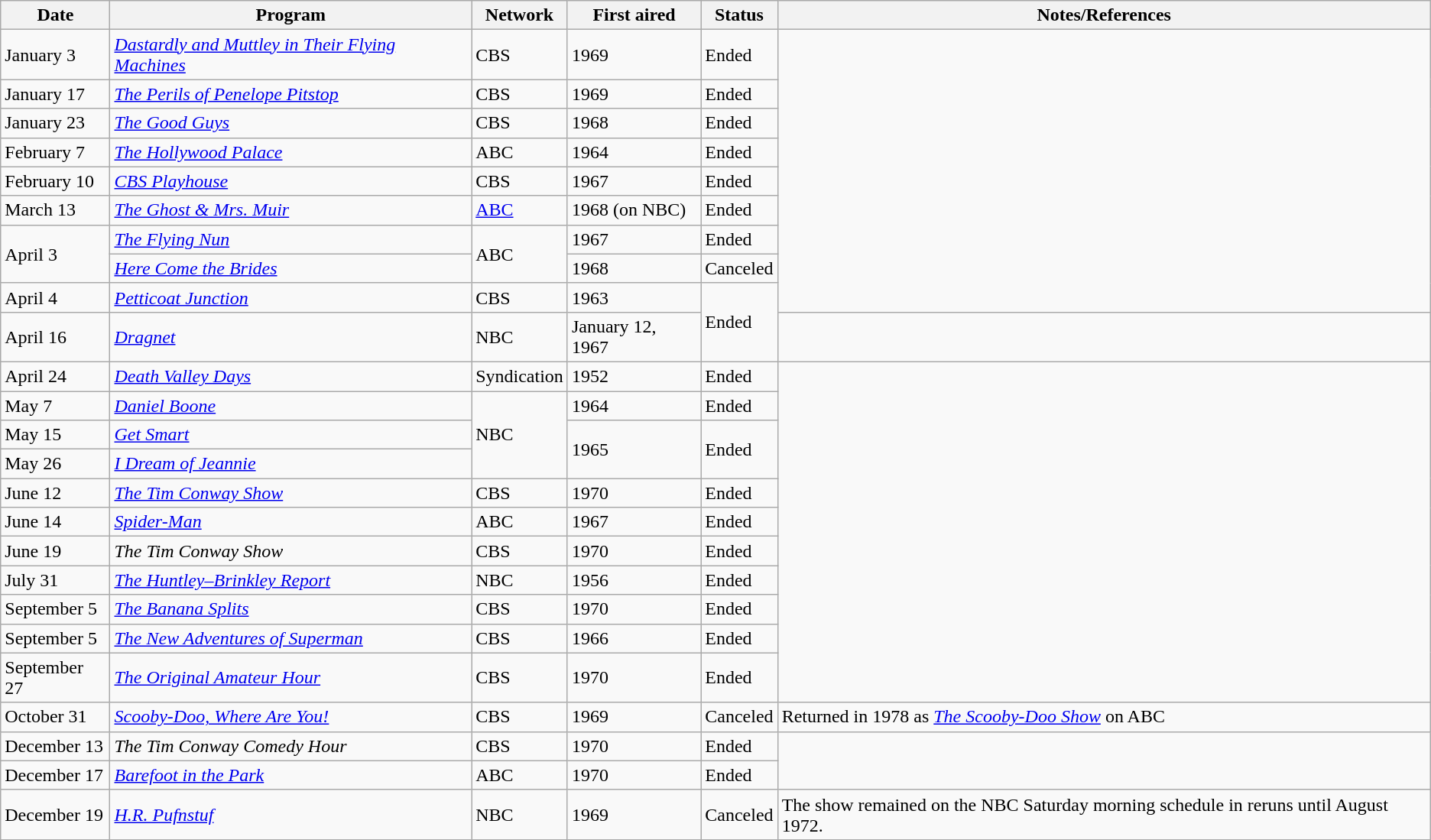<table class="wikitable unsortable">
<tr>
<th>Date</th>
<th>Program</th>
<th>Network</th>
<th>First aired</th>
<th>Status</th>
<th>Notes/References</th>
</tr>
<tr>
<td>January 3</td>
<td><em><a href='#'>Dastardly and Muttley in Their Flying Machines</a></em></td>
<td>CBS</td>
<td>1969</td>
<td>Ended</td>
</tr>
<tr>
<td>January 17</td>
<td><em><a href='#'>The Perils of Penelope Pitstop</a></em></td>
<td>CBS</td>
<td>1969</td>
<td>Ended</td>
</tr>
<tr>
<td>January 23</td>
<td><em><a href='#'>The Good Guys</a></em></td>
<td>CBS</td>
<td>1968</td>
<td>Ended</td>
</tr>
<tr>
<td>February 7</td>
<td><em><a href='#'>The Hollywood Palace</a></em></td>
<td>ABC</td>
<td>1964</td>
<td>Ended</td>
</tr>
<tr>
<td>February 10</td>
<td><em><a href='#'>CBS Playhouse</a></em></td>
<td>CBS</td>
<td>1967</td>
<td>Ended</td>
</tr>
<tr>
<td>March 13</td>
<td><em><a href='#'>The Ghost & Mrs. Muir</a></em></td>
<td><a href='#'>ABC</a></td>
<td>1968 (on NBC)</td>
<td>Ended</td>
</tr>
<tr>
<td rowspan="2">April 3</td>
<td><em><a href='#'>The Flying Nun</a></em></td>
<td rowspan=2>ABC</td>
<td>1967</td>
<td>Ended</td>
</tr>
<tr>
<td><em><a href='#'>Here Come the Brides</a></em></td>
<td>1968</td>
<td>Canceled</td>
</tr>
<tr>
<td>April 4</td>
<td><em><a href='#'>Petticoat Junction</a></em></td>
<td>CBS</td>
<td>1963</td>
<td rowspan=2>Ended</td>
</tr>
<tr>
<td>April 16</td>
<td><em><a href='#'>Dragnet</a></em></td>
<td>NBC</td>
<td>January 12, 1967</td>
<td></td>
</tr>
<tr>
<td>April 24</td>
<td><em><a href='#'>Death Valley Days</a></em></td>
<td>Syndication</td>
<td>1952</td>
<td>Ended</td>
</tr>
<tr>
<td>May 7</td>
<td><em><a href='#'>Daniel Boone</a></em></td>
<td rowspan=3>NBC</td>
<td>1964</td>
<td>Ended</td>
</tr>
<tr>
<td>May 15</td>
<td><em><a href='#'>Get Smart</a></em></td>
<td rowspan="2">1965</td>
<td rowspan=2>Ended</td>
</tr>
<tr>
<td>May 26</td>
<td><em><a href='#'>I Dream of Jeannie</a></em></td>
</tr>
<tr>
<td>June 12</td>
<td><em><a href='#'>The Tim Conway Show</a></em></td>
<td>CBS</td>
<td>1970</td>
<td>Ended</td>
</tr>
<tr>
<td>June 14</td>
<td><em><a href='#'>Spider-Man</a></em></td>
<td>ABC</td>
<td>1967</td>
<td>Ended</td>
</tr>
<tr>
<td>June 19</td>
<td><em>The Tim Conway Show</em></td>
<td>CBS</td>
<td>1970</td>
<td>Ended</td>
</tr>
<tr>
<td>July 31</td>
<td><em><a href='#'>The Huntley–Brinkley Report</a></em></td>
<td>NBC</td>
<td>1956</td>
<td>Ended</td>
</tr>
<tr>
<td>September 5</td>
<td><em><a href='#'>The Banana Splits</a></em></td>
<td>CBS</td>
<td>1970</td>
<td>Ended</td>
</tr>
<tr>
<td>September 5</td>
<td><em><a href='#'>The New Adventures of Superman</a></em></td>
<td>CBS</td>
<td>1966</td>
<td>Ended</td>
</tr>
<tr>
<td>September 27</td>
<td><em><a href='#'>The Original Amateur Hour</a></em></td>
<td>CBS</td>
<td>1970</td>
<td>Ended</td>
</tr>
<tr>
<td>October 31</td>
<td><em><a href='#'>Scooby-Doo, Where Are You!</a></em></td>
<td>CBS</td>
<td>1969</td>
<td>Canceled</td>
<td>Returned in 1978 as <em><a href='#'>The Scooby-Doo Show</a></em> on ABC</td>
</tr>
<tr>
<td>December 13</td>
<td><em>The Tim Conway Comedy Hour</em></td>
<td>CBS</td>
<td>1970</td>
<td>Ended</td>
</tr>
<tr>
<td>December 17</td>
<td><em><a href='#'>Barefoot in the Park</a></em></td>
<td>ABC</td>
<td>1970</td>
<td>Ended</td>
</tr>
<tr>
<td>December 19</td>
<td><em><a href='#'>H.R. Pufnstuf</a></em></td>
<td>NBC</td>
<td>1969</td>
<td>Canceled</td>
<td>The show remained on the NBC Saturday morning schedule in reruns until August 1972.</td>
</tr>
<tr>
</tr>
</table>
